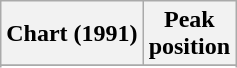<table class="wikitable plainrowheaders" style="text-align:center">
<tr>
<th>Chart (1991)</th>
<th>Peak<br>position</th>
</tr>
<tr>
</tr>
<tr>
</tr>
</table>
